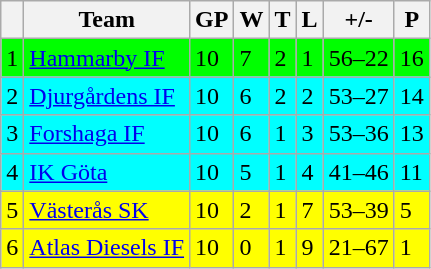<table class="wikitable">
<tr>
<th></th>
<th>Team</th>
<th>GP</th>
<th>W</th>
<th>T</th>
<th>L</th>
<th>+/-</th>
<th>P</th>
</tr>
<tr style="background:#00FF00">
<td>1</td>
<td><a href='#'>Hammarby IF</a></td>
<td>10</td>
<td>7</td>
<td>2</td>
<td>1</td>
<td>56–22</td>
<td>16</td>
</tr>
<tr style="background:#00FFFF">
<td>2</td>
<td><a href='#'>Djurgårdens IF</a></td>
<td>10</td>
<td>6</td>
<td>2</td>
<td>2</td>
<td>53–27</td>
<td>14</td>
</tr>
<tr style="background:#00FFFF">
<td>3</td>
<td><a href='#'>Forshaga IF</a></td>
<td>10</td>
<td>6</td>
<td>1</td>
<td>3</td>
<td>53–36</td>
<td>13</td>
</tr>
<tr style="background:#00FFFF">
<td>4</td>
<td><a href='#'>IK Göta</a></td>
<td>10</td>
<td>5</td>
<td>1</td>
<td>4</td>
<td>41–46</td>
<td>11</td>
</tr>
<tr style="background:#FFFF00">
<td>5</td>
<td><a href='#'>Västerås SK</a></td>
<td>10</td>
<td>2</td>
<td>1</td>
<td>7</td>
<td>53–39</td>
<td>5</td>
</tr>
<tr style="background:#FFFF00">
<td>6</td>
<td><a href='#'>Atlas Diesels IF</a></td>
<td>10</td>
<td>0</td>
<td>1</td>
<td>9</td>
<td>21–67</td>
<td>1</td>
</tr>
</table>
